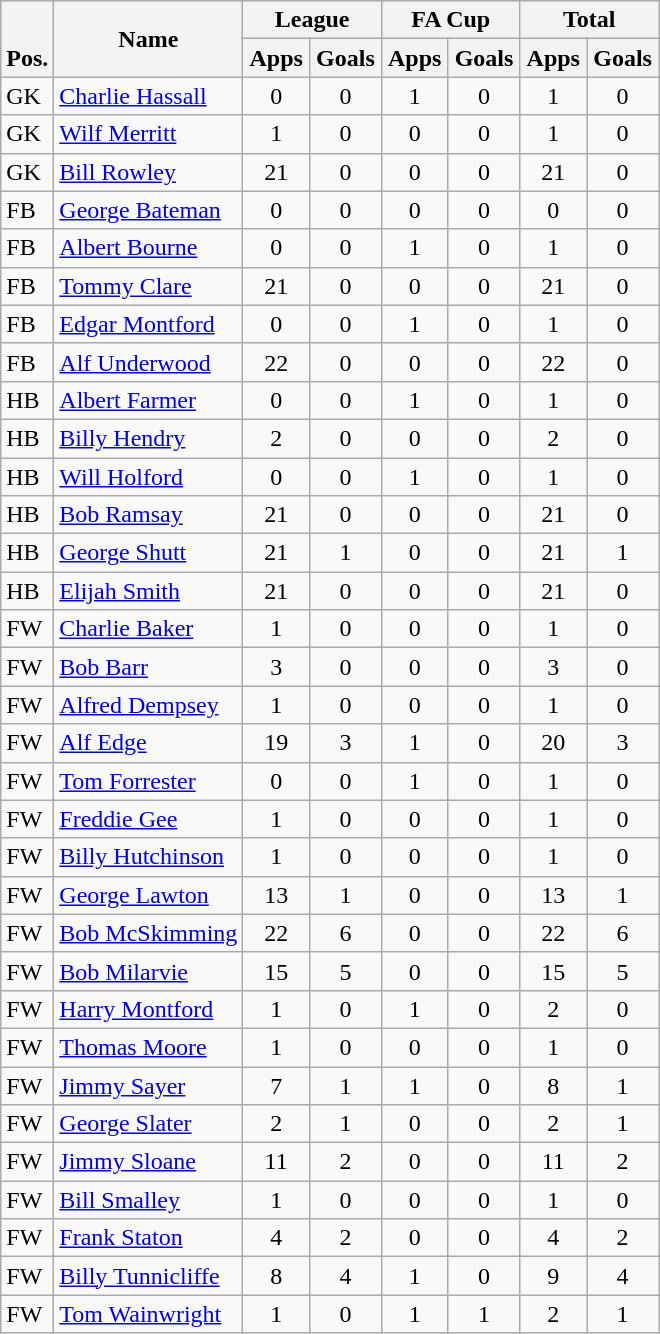<table class="wikitable" style="text-align:center">
<tr>
<th rowspan="2" valign="bottom">Pos.</th>
<th rowspan="2">Name</th>
<th colspan="2" width="85">League</th>
<th colspan="2" width="85">FA Cup</th>
<th colspan="2" width="85">Total</th>
</tr>
<tr>
<th>Apps</th>
<th>Goals</th>
<th>Apps</th>
<th>Goals</th>
<th>Apps</th>
<th>Goals</th>
</tr>
<tr>
<td align="left">GK</td>
<td align="left"> <a href='#'>Charlie Hassall</a></td>
<td>0</td>
<td>0</td>
<td>1</td>
<td>0</td>
<td>1</td>
<td>0</td>
</tr>
<tr>
<td align="left">GK</td>
<td align="left"> <a href='#'>Wilf Merritt</a></td>
<td>1</td>
<td>0</td>
<td>0</td>
<td>0</td>
<td>1</td>
<td>0</td>
</tr>
<tr>
<td align="left">GK</td>
<td align="left"> <a href='#'>Bill Rowley</a></td>
<td>21</td>
<td>0</td>
<td>0</td>
<td>0</td>
<td>21</td>
<td>0</td>
</tr>
<tr>
<td align="left">FB</td>
<td align="left"> <a href='#'>George Bateman</a></td>
<td>0</td>
<td>0</td>
<td>0</td>
<td>0</td>
<td>0</td>
<td>0</td>
</tr>
<tr>
<td align="left">FB</td>
<td align="left"> <a href='#'>Albert Bourne</a></td>
<td>0</td>
<td>0</td>
<td>1</td>
<td>0</td>
<td>1</td>
<td>0</td>
</tr>
<tr>
<td align="left">FB</td>
<td align="left"> <a href='#'>Tommy Clare</a></td>
<td>21</td>
<td>0</td>
<td>0</td>
<td>0</td>
<td>21</td>
<td>0</td>
</tr>
<tr>
<td align="left">FB</td>
<td align="left"> <a href='#'>Edgar Montford</a></td>
<td>0</td>
<td>0</td>
<td>1</td>
<td>0</td>
<td>1</td>
<td>0</td>
</tr>
<tr>
<td align="left">FB</td>
<td align="left"> <a href='#'>Alf Underwood</a></td>
<td>22</td>
<td>0</td>
<td>0</td>
<td>0</td>
<td>22</td>
<td>0</td>
</tr>
<tr>
<td align="left">HB</td>
<td align="left"> <a href='#'>Albert Farmer</a></td>
<td>0</td>
<td>0</td>
<td>1</td>
<td>0</td>
<td>1</td>
<td>0</td>
</tr>
<tr>
<td align="left">HB</td>
<td align="left"> <a href='#'>Billy Hendry</a></td>
<td>2</td>
<td>0</td>
<td>0</td>
<td>0</td>
<td>2</td>
<td>0</td>
</tr>
<tr>
<td align="left">HB</td>
<td align="left"> <a href='#'>Will Holford</a></td>
<td>0</td>
<td>0</td>
<td>1</td>
<td>0</td>
<td>1</td>
<td>0</td>
</tr>
<tr>
<td align="left">HB</td>
<td align="left"> <a href='#'>Bob Ramsay</a></td>
<td>21</td>
<td>0</td>
<td>0</td>
<td>0</td>
<td>21</td>
<td>0</td>
</tr>
<tr>
<td align="left">HB</td>
<td align="left"> <a href='#'>George Shutt</a></td>
<td>21</td>
<td>1</td>
<td>0</td>
<td>0</td>
<td>21</td>
<td>1</td>
</tr>
<tr>
<td align="left">HB</td>
<td align="left"> <a href='#'>Elijah Smith</a></td>
<td>21</td>
<td>0</td>
<td>0</td>
<td>0</td>
<td>21</td>
<td>0</td>
</tr>
<tr>
<td align="left">FW</td>
<td align="left"> <a href='#'>Charlie Baker</a></td>
<td>1</td>
<td>0</td>
<td>0</td>
<td>0</td>
<td>1</td>
<td>0</td>
</tr>
<tr>
<td align="left">FW</td>
<td align="left"> <a href='#'>Bob Barr</a></td>
<td>3</td>
<td>0</td>
<td>0</td>
<td>0</td>
<td>3</td>
<td>0</td>
</tr>
<tr>
<td align="left">FW</td>
<td align="left"> <a href='#'>Alfred Dempsey</a></td>
<td>1</td>
<td>0</td>
<td>0</td>
<td>0</td>
<td>1</td>
<td>0</td>
</tr>
<tr>
<td align="left">FW</td>
<td align="left"> <a href='#'>Alf Edge</a></td>
<td>19</td>
<td>3</td>
<td>1</td>
<td>0</td>
<td>20</td>
<td>3</td>
</tr>
<tr>
<td align="left">FW</td>
<td align="left"> <a href='#'>Tom Forrester</a></td>
<td>0</td>
<td>0</td>
<td>1</td>
<td>0</td>
<td>1</td>
<td>0</td>
</tr>
<tr>
<td align="left">FW</td>
<td align="left"> <a href='#'>Freddie Gee</a></td>
<td>1</td>
<td>0</td>
<td>0</td>
<td>0</td>
<td>1</td>
<td>0</td>
</tr>
<tr>
<td align="left">FW</td>
<td align="left"> <a href='#'>Billy Hutchinson</a></td>
<td>1</td>
<td>0</td>
<td>0</td>
<td>0</td>
<td>1</td>
<td>0</td>
</tr>
<tr>
<td align="left">FW</td>
<td align="left"> <a href='#'>George Lawton</a></td>
<td>13</td>
<td>1</td>
<td>0</td>
<td>0</td>
<td>13</td>
<td>1</td>
</tr>
<tr>
<td align="left">FW</td>
<td align="left"> <a href='#'>Bob McSkimming</a></td>
<td>22</td>
<td>6</td>
<td>0</td>
<td>0</td>
<td>22</td>
<td>6</td>
</tr>
<tr>
<td align="left">FW</td>
<td align="left"> <a href='#'>Bob Milarvie</a></td>
<td>15</td>
<td>5</td>
<td>0</td>
<td>0</td>
<td>15</td>
<td>5</td>
</tr>
<tr>
<td align="left">FW</td>
<td align="left"> <a href='#'>Harry Montford</a></td>
<td>1</td>
<td>0</td>
<td>1</td>
<td>0</td>
<td>2</td>
<td>0</td>
</tr>
<tr>
<td align="left">FW</td>
<td align="left"> <a href='#'>Thomas Moore</a></td>
<td>1</td>
<td>0</td>
<td>0</td>
<td>0</td>
<td>1</td>
<td>0</td>
</tr>
<tr>
<td align="left">FW</td>
<td align="left"> <a href='#'>Jimmy Sayer</a></td>
<td>7</td>
<td>1</td>
<td>1</td>
<td>0</td>
<td>8</td>
<td>1</td>
</tr>
<tr>
<td align="left">FW</td>
<td align="left"> <a href='#'>George Slater</a></td>
<td>2</td>
<td>1</td>
<td>0</td>
<td>0</td>
<td>2</td>
<td>1</td>
</tr>
<tr>
<td align="left">FW</td>
<td align="left"> <a href='#'>Jimmy Sloane</a></td>
<td>11</td>
<td>2</td>
<td>0</td>
<td>0</td>
<td>11</td>
<td>2</td>
</tr>
<tr>
<td align="left">FW</td>
<td align="left"> <a href='#'>Bill Smalley</a></td>
<td>1</td>
<td>0</td>
<td>0</td>
<td>0</td>
<td>1</td>
<td>0</td>
</tr>
<tr>
<td align="left">FW</td>
<td align="left"> <a href='#'>Frank Staton</a></td>
<td>4</td>
<td>2</td>
<td>0</td>
<td>0</td>
<td>4</td>
<td>2</td>
</tr>
<tr>
<td align="left">FW</td>
<td align="left"> <a href='#'>Billy Tunnicliffe</a></td>
<td>8</td>
<td>4</td>
<td>1</td>
<td>0</td>
<td>9</td>
<td>4</td>
</tr>
<tr>
<td align="left">FW</td>
<td align="left"> <a href='#'>Tom Wainwright</a></td>
<td>1</td>
<td>0</td>
<td>1</td>
<td>1</td>
<td>2</td>
<td>1</td>
</tr>
</table>
